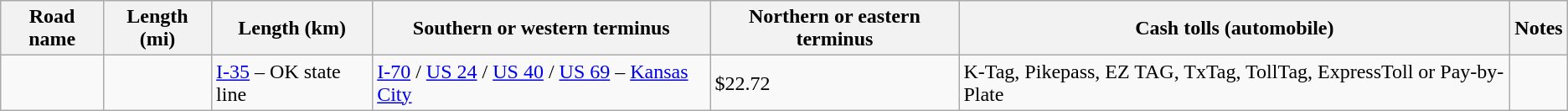<table class=wikitable>
<tr>
<th scope=col>Road name</th>
<th scope=col>Length (mi)</th>
<th scope=col>Length (km)</th>
<th scope=col>Southern or western terminus</th>
<th scope=col>Northern or eastern terminus</th>
<th scope=col>Cash tolls (automobile)</th>
<th scope=col>Notes</th>
</tr>
<tr>
<td></td>
<td></td>
<td><a href='#'>I-35</a> – OK state line</td>
<td><a href='#'>I-70</a> / <a href='#'>US 24</a> / <a href='#'>US 40</a> / <a href='#'>US 69</a> – <a href='#'>Kansas City</a></td>
<td>$22.72</td>
<td>K-Tag, Pikepass, EZ TAG, TxTag, TollTag, ExpressToll or Pay-by-Plate</td>
</tr>
</table>
